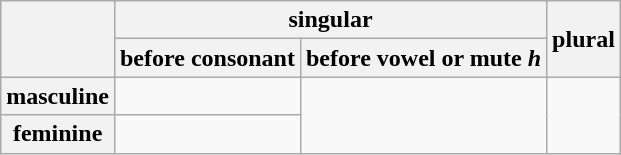<table border="1" class="wikitable" style="text-align:center" cellspacing="0" cellpadding="3">
<tr>
<th rowspan="2"> </th>
<th colspan="2" align="center">singular</th>
<th rowspan="2" valign="center">plural</th>
</tr>
<tr>
<th>before consonant</th>
<th>before vowel or mute <em>h</em></th>
</tr>
<tr>
<th>masculine</th>
<td></td>
<td rowspan="2" valign="center"></td>
<td rowspan="2" valign="center"></td>
</tr>
<tr>
<th>feminine</th>
<td></td>
</tr>
</table>
